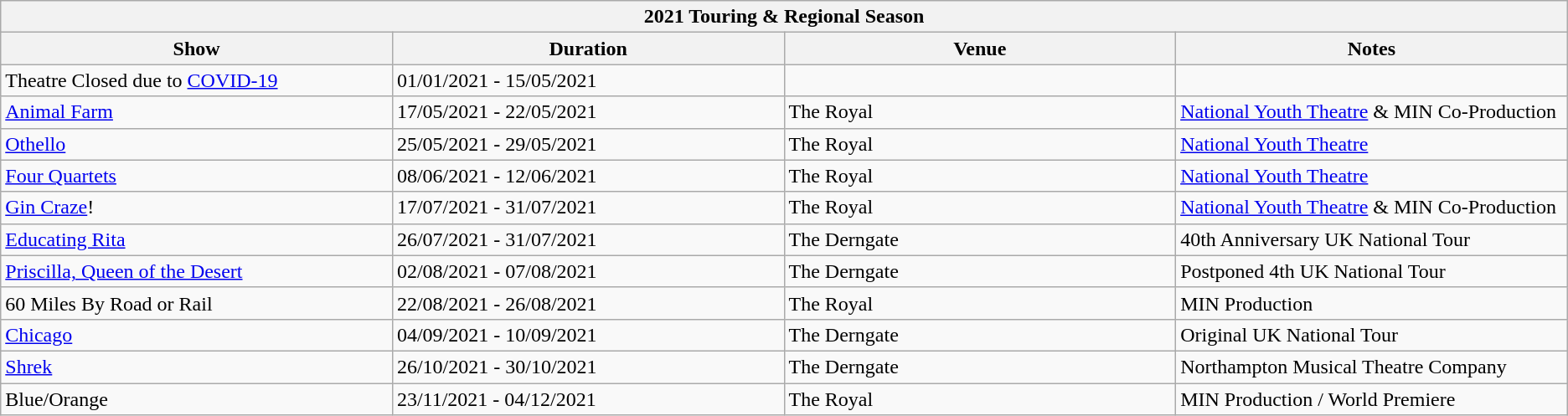<table class="wikitable collapsible autocollapse">
<tr>
<th colspan="4">2021 Touring & Regional Season </th>
</tr>
<tr>
<th width="10%">Show</th>
<th width="10%">Duration</th>
<th width="10%">Venue</th>
<th width="10%">Notes</th>
</tr>
<tr>
<td>Theatre Closed due to <a href='#'>COVID-19</a></td>
<td>01/01/2021 - 15/05/2021</td>
<td></td>
<td></td>
</tr>
<tr>
<td><a href='#'>Animal Farm</a></td>
<td>17/05/2021 - 22/05/2021</td>
<td>The Royal</td>
<td><a href='#'>National Youth Theatre</a> & MIN Co-Production</td>
</tr>
<tr>
<td><a href='#'>Othello</a></td>
<td>25/05/2021 - 29/05/2021</td>
<td>The Royal</td>
<td><a href='#'>National Youth Theatre</a></td>
</tr>
<tr>
<td><a href='#'>Four Quartets</a></td>
<td>08/06/2021 - 12/06/2021</td>
<td>The Royal</td>
<td><a href='#'>National Youth Theatre</a></td>
</tr>
<tr>
<td><a href='#'>Gin Craze</a>!</td>
<td>17/07/2021 - 31/07/2021</td>
<td>The Royal</td>
<td><a href='#'>National Youth Theatre</a> & MIN Co-Production</td>
</tr>
<tr>
<td><a href='#'>Educating Rita</a></td>
<td>26/07/2021 - 31/07/2021</td>
<td>The Derngate</td>
<td>40th Anniversary UK National Tour</td>
</tr>
<tr>
<td><a href='#'>Priscilla, Queen of the Desert</a></td>
<td>02/08/2021 - 07/08/2021</td>
<td>The Derngate</td>
<td>Postponed 4th UK National Tour</td>
</tr>
<tr>
<td>60 Miles By Road or Rail</td>
<td>22/08/2021 - 26/08/2021</td>
<td>The Royal</td>
<td>MIN Production</td>
</tr>
<tr>
<td><a href='#'>Chicago</a></td>
<td>04/09/2021 - 10/09/2021</td>
<td>The Derngate</td>
<td>Original UK National Tour</td>
</tr>
<tr>
<td><a href='#'>Shrek</a></td>
<td>26/10/2021 - 30/10/2021</td>
<td>The Derngate</td>
<td>Northampton Musical Theatre Company</td>
</tr>
<tr>
<td>Blue/Orange</td>
<td>23/11/2021 - 04/12/2021</td>
<td>The Royal</td>
<td>MIN Production / World Premiere</td>
</tr>
</table>
